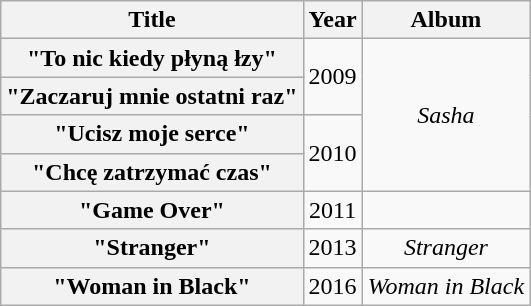<table class="wikitable plainrowheaders" style="text-align:center;">
<tr>
<th scope="col">Title</th>
<th scope="col">Year</th>
<th scope="col">Album</th>
</tr>
<tr>
<th scope="row">"To nic kiedy płyną łzy"</th>
<td rowspan="2">2009</td>
<td rowspan="4"><em>Sasha</em></td>
</tr>
<tr>
<th scope="row">"Zaczaruj mnie ostatni raz"</th>
</tr>
<tr>
<th scope="row">"Ucisz moje serce"</th>
<td rowspan="2">2010</td>
</tr>
<tr>
<th scope="row">"Chcę zatrzymać czas"</th>
</tr>
<tr>
<th scope="row">"Game Over"</th>
<td>2011</td>
<td></td>
</tr>
<tr>
<th scope="row">"Stranger"</th>
<td>2013</td>
<td><em>Stranger</em></td>
</tr>
<tr>
<th scope="row">"Woman in Black"</th>
<td>2016</td>
<td><em>Woman in Black</em></td>
</tr>
</table>
